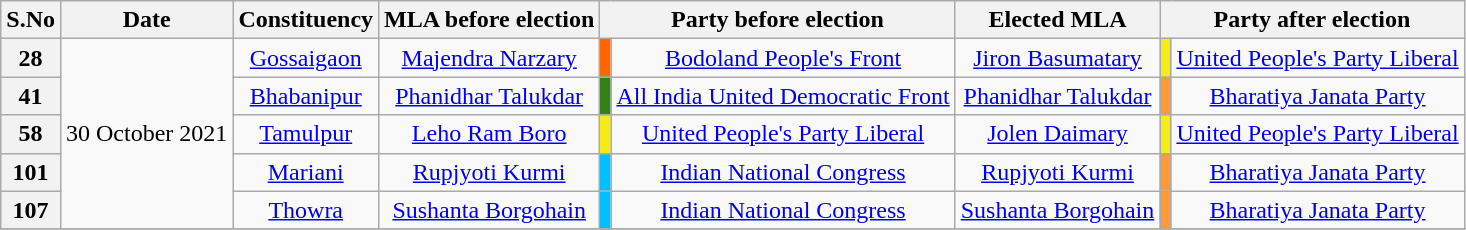<table class="wikitable sortable" style="text-align:center;">
<tr>
<th>S.No</th>
<th>Date</th>
<th>Constituency</th>
<th>MLA before election</th>
<th colspan="2">Party before election</th>
<th>Elected MLA</th>
<th colspan="2">Party after election</th>
</tr>
<tr>
<th>28</th>
<td rowspan="5">30 October 2021</td>
<td><a href='#'>Gossaigaon</a></td>
<td><a href='#'>Majendra Narzary</a></td>
<td bgcolor=#FF6600></td>
<td><a href='#'>Bodoland People's Front</a></td>
<td><a href='#'>Jiron Basumatary</a></td>
<td bgcolor=#F3ED13></td>
<td><a href='#'>United People's Party Liberal</a></td>
</tr>
<tr>
<th>41</th>
<td><a href='#'>Bhabanipur</a></td>
<td><a href='#'>Phanidhar Talukdar</a></td>
<td bgcolor=#348017></td>
<td><a href='#'>All India United Democratic Front</a></td>
<td><a href='#'>Phanidhar Talukdar</a></td>
<td bgcolor=#FF9933></td>
<td><a href='#'>Bharatiya Janata Party</a></td>
</tr>
<tr>
<th>58</th>
<td><a href='#'>Tamulpur</a></td>
<td><a href='#'>Leho Ram Boro</a></td>
<td bgcolor=#F3ED13></td>
<td><a href='#'>United People's Party Liberal</a></td>
<td><a href='#'>Jolen Daimary</a></td>
<td bgcolor=#F3ED13></td>
<td><a href='#'>United People's Party Liberal</a></td>
</tr>
<tr>
<th>101</th>
<td><a href='#'>Mariani</a></td>
<td><a href='#'>Rupjyoti Kurmi</a></td>
<td bgcolor=#00BFFF></td>
<td><a href='#'>Indian National Congress</a></td>
<td><a href='#'>Rupjyoti Kurmi</a></td>
<td bgcolor=#FF9933></td>
<td><a href='#'>Bharatiya Janata Party</a></td>
</tr>
<tr>
<th>107</th>
<td><a href='#'>Thowra</a></td>
<td><a href='#'>Sushanta Borgohain</a></td>
<td bgcolor=#00BFFF></td>
<td><a href='#'>Indian National Congress</a></td>
<td><a href='#'>Sushanta Borgohain</a></td>
<td bgcolor=#FF9933></td>
<td><a href='#'>Bharatiya Janata Party</a></td>
</tr>
<tr>
</tr>
</table>
